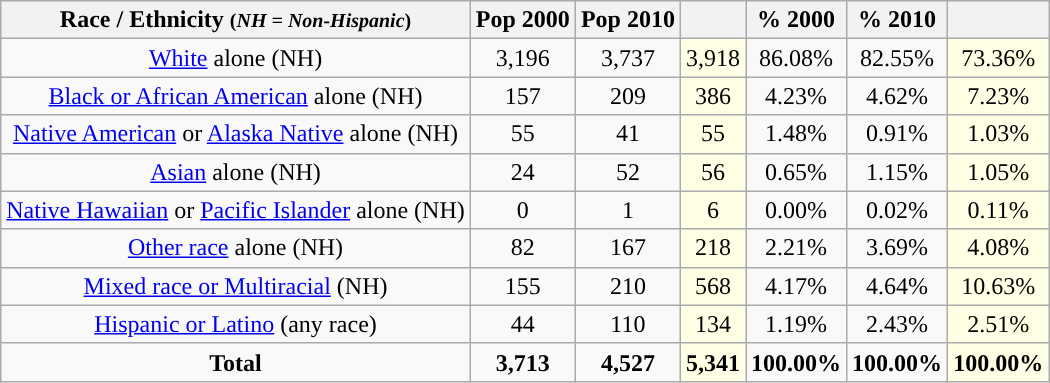<table class="wikitable" style="text-align:center;">
<tr>
<th>Race / Ethnicity <small>(<em>NH = Non-Hispanic</em>)</small></th>
<th>Pop 2000</th>
<th>Pop 2010</th>
<th></th>
<th>% 2000</th>
<th>% 2010</th>
<th></th>
</tr>
<tr>
<td><a href='#'>White</a> alone (NH)</td>
<td>3,196</td>
<td>3,737</td>
<td style='background: #ffffe6;'>3,918</td>
<td>86.08%</td>
<td>82.55%</td>
<td style='background: #ffffe6;'>73.36%</td>
</tr>
<tr>
<td><a href='#'>Black or African American</a> alone (NH)</td>
<td>157</td>
<td>209</td>
<td style='background: #ffffe6;'>386</td>
<td>4.23%</td>
<td>4.62%</td>
<td style='background: #ffffe6;'>7.23%</td>
</tr>
<tr>
<td><a href='#'>Native American</a> or <a href='#'>Alaska Native</a> alone (NH)</td>
<td>55</td>
<td>41</td>
<td style='background: #ffffe6;'>55</td>
<td>1.48%</td>
<td>0.91%</td>
<td style='background: #ffffe6;'>1.03%</td>
</tr>
<tr>
<td><a href='#'>Asian</a> alone (NH)</td>
<td>24</td>
<td>52</td>
<td style='background: #ffffe6;'>56</td>
<td>0.65%</td>
<td>1.15%</td>
<td style='background: #ffffe6;'>1.05%</td>
</tr>
<tr>
<td><a href='#'>Native Hawaiian</a> or <a href='#'>Pacific Islander</a> alone (NH)</td>
<td>0</td>
<td>1</td>
<td style='background: #ffffe6;'>6</td>
<td>0.00%</td>
<td>0.02%</td>
<td style='background: #ffffe6;'>0.11%</td>
</tr>
<tr>
<td><a href='#'>Other race</a> alone (NH)</td>
<td>82</td>
<td>167</td>
<td style='background: #ffffe6;'>218</td>
<td>2.21%</td>
<td>3.69%</td>
<td style='background: #ffffe6;'>4.08%</td>
</tr>
<tr>
<td><a href='#'>Mixed race or Multiracial</a> (NH)</td>
<td>155</td>
<td>210</td>
<td style='background: #ffffe6;'>568</td>
<td>4.17%</td>
<td>4.64%</td>
<td style='background: #ffffe6;'>10.63%</td>
</tr>
<tr>
<td><a href='#'>Hispanic or Latino</a> (any race)</td>
<td>44</td>
<td>110</td>
<td style='background: #ffffe6;'>134</td>
<td>1.19%</td>
<td>2.43%</td>
<td style='background: #ffffe6;'>2.51%</td>
</tr>
<tr>
<td><strong>Total</strong></td>
<td><strong>3,713</strong></td>
<td><strong>4,527</strong></td>
<td style='background: #ffffe6;'><strong>5,341</strong></td>
<td><strong>100.00%</strong></td>
<td><strong>100.00%</strong></td>
<td style='background: #ffffe6;'><strong>100.00%</strong></td>
</tr>
</table>
